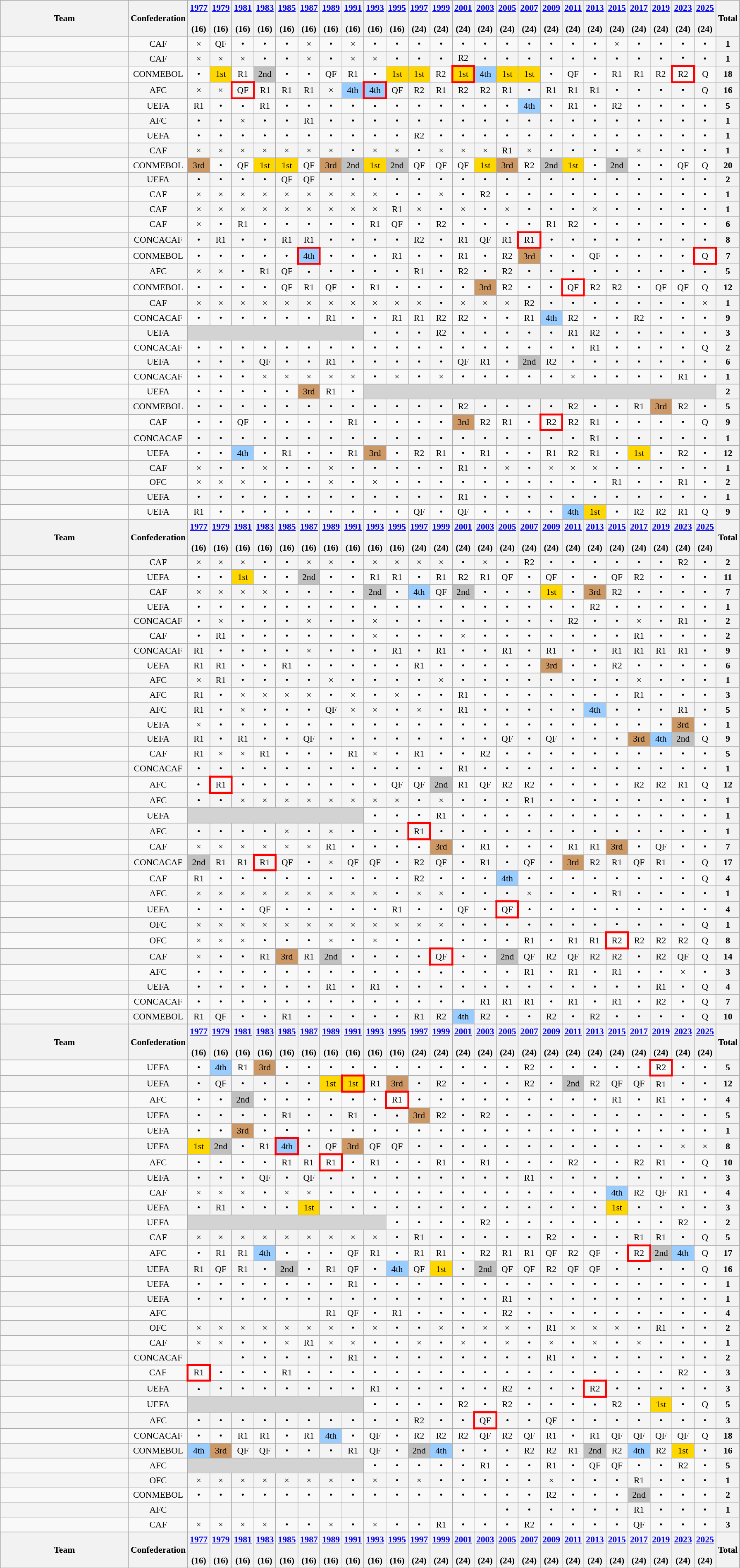<table class="wikitable" style="text-align:center; font-size:90%">
<tr style="background:#cccccc;" align=center>
<th width=200>Team</th>
<th>Confederation</th>
<th><a href='#'>1977</a><br><br>(16)</th>
<th><a href='#'>1979</a><br><br>(16)</th>
<th><a href='#'>1981</a><br><br>(16)</th>
<th><a href='#'>1983</a><br><br>(16)</th>
<th><a href='#'>1985</a><br><br>(16)</th>
<th><a href='#'>1987</a><br><br>(16)</th>
<th><a href='#'>1989</a><br><br>(16)</th>
<th><a href='#'>1991</a><br><br>(16)</th>
<th><a href='#'>1993</a><br><br>(16)</th>
<th><a href='#'>1995</a><br><br>(16)</th>
<th><a href='#'>1997</a><br><br>(24)</th>
<th><a href='#'>1999</a><br><br>(24)</th>
<th><a href='#'>2001</a><br><br>(24)</th>
<th><a href='#'>2003</a><br><br>(24)</th>
<th><a href='#'>2005</a><br><br>(24)</th>
<th><a href='#'>2007</a><br><br>(24)</th>
<th><a href='#'>2009</a><br><br>(24)</th>
<th><a href='#'>2011</a><br><br>(24)</th>
<th><a href='#'>2013</a><br><br>(24)</th>
<th><a href='#'>2015</a><br><br>(24)</th>
<th><a href='#'>2017</a><br><br>(24)</th>
<th><a href='#'>2019</a><br><br>(24)</th>
<th><a href='#'>2023</a><br><br>(24)</th>
<th><a href='#'>2025</a><br><br>(24)</th>
<th>Total</th>
</tr>
<tr align=center>
<td align=left></td>
<td>CAF</td>
<td>×</td>
<td>QF</td>
<td>•</td>
<td>•</td>
<td>•</td>
<td>×</td>
<td>•</td>
<td>×</td>
<td>•</td>
<td>•</td>
<td>•</td>
<td>•</td>
<td>•</td>
<td>•</td>
<td>•</td>
<td>•</td>
<td>•</td>
<td>•</td>
<td>•</td>
<td>×</td>
<td>•</td>
<td>•</td>
<td>•</td>
<td>•</td>
<th>1</th>
</tr>
<tr style="background:#f4f4f4;" align=center>
<td align=left></td>
<td>CAF</td>
<td>×</td>
<td>×</td>
<td>×</td>
<td>•</td>
<td>•</td>
<td>×</td>
<td>•</td>
<td>×</td>
<td>×</td>
<td>•</td>
<td>•</td>
<td>•</td>
<td>R2</td>
<td>•</td>
<td>•</td>
<td>•</td>
<td>•</td>
<td>•</td>
<td>•</td>
<td>•</td>
<td>•</td>
<td>•</td>
<td>•</td>
<td>•</td>
<th>1</th>
</tr>
<tr align=center>
<td align=left></td>
<td>CONMEBOL</td>
<td>•</td>
<td bgcolor=gold>1st</td>
<td>R1</td>
<td bgcolor=silver>2nd</td>
<td>•</td>
<td>•</td>
<td>QF</td>
<td>R1</td>
<td>•</td>
<td bgcolor=gold>1st</td>
<td bgcolor=gold>1st</td>
<td>R2</td>
<td style="border: 3px solid red" bgcolor=gold>1st</td>
<td bgcolor=#9acdff>4th</td>
<td bgcolor=gold>1st</td>
<td bgcolor=gold>1st</td>
<td>•</td>
<td>QF</td>
<td>•</td>
<td>R1</td>
<td>R1</td>
<td>R2</td>
<td style="border: 3px solid red">R2</td>
<td>Q</td>
<th>18</th>
</tr>
<tr style="background:#f4f4f4;" align=center>
<td align=left></td>
<td>AFC</td>
<td>×</td>
<td>×</td>
<td style="border: 3px solid red">QF</td>
<td>R1</td>
<td>R1</td>
<td>R1</td>
<td>×</td>
<td bgcolor=#9acdff>4th</td>
<td style="border: 3px solid red" bgcolor=#9acdff>4th</td>
<td>QF</td>
<td>R2</td>
<td>R1</td>
<td>R2</td>
<td>R2</td>
<td>R1</td>
<td>•</td>
<td>R1</td>
<td>R1</td>
<td>R1</td>
<td>•</td>
<td>•</td>
<td>•</td>
<td>•</td>
<td>Q</td>
<th>16</th>
</tr>
<tr align=center>
<td align=left></td>
<td>UEFA</td>
<td>R1</td>
<td>•</td>
<td>•</td>
<td>R1</td>
<td>•</td>
<td>•</td>
<td>•</td>
<td>•</td>
<td>•</td>
<td>•</td>
<td>•</td>
<td>•</td>
<td>•</td>
<td>•</td>
<td>•</td>
<td bgcolor=#9acdff>4th</td>
<td>•</td>
<td>R1</td>
<td>•</td>
<td>R2</td>
<td>•</td>
<td>•</td>
<td>•</td>
<td>•</td>
<th>5</th>
</tr>
<tr style="background:#f4f4f4;" align=center>
<td align=left></td>
<td>AFC</td>
<td>•</td>
<td>•</td>
<td>×</td>
<td>•</td>
<td>•</td>
<td>R1</td>
<td>•</td>
<td>•</td>
<td>•</td>
<td>•</td>
<td>•</td>
<td>•</td>
<td>•</td>
<td>•</td>
<td>•</td>
<td>•</td>
<td>•</td>
<td>•</td>
<td>•</td>
<td •>•</td>
<td>•</td>
<td>•</td>
<td>•</td>
<td>•</td>
<th>1</th>
</tr>
<tr align=center>
<td align=left></td>
<td>UEFA</td>
<td>•</td>
<td>•</td>
<td>•</td>
<td>•</td>
<td>•</td>
<td>•</td>
<td>•</td>
<td>•</td>
<td>•</td>
<td>•</td>
<td>R2</td>
<td>•</td>
<td>•</td>
<td>•</td>
<td>•</td>
<td>•</td>
<td>•</td>
<td>•</td>
<td>•</td>
<td>•</td>
<td>•</td>
<td •>•</td>
<td>•</td>
<td>•</td>
<th>1</th>
</tr>
<tr style="background:#f4f4f4;" align=center>
<td align=left></td>
<td>CAF</td>
<td>×</td>
<td>×</td>
<td>×</td>
<td>×</td>
<td>×</td>
<td>×</td>
<td>×</td>
<td>•</td>
<td>×</td>
<td>×</td>
<td>•</td>
<td>×</td>
<td>×</td>
<td>×</td>
<td>R1</td>
<td>×</td>
<td>•</td>
<td>•</td>
<td>•</td>
<td>•</td>
<td>×</td>
<td>•</td>
<td>•</td>
<td>•</td>
<th>1</th>
</tr>
<tr align=center>
<td align=left></td>
<td>CONMEBOL</td>
<td bgcolor=#cc9966>3rd</td>
<td>•</td>
<td>QF</td>
<td bgcolor=gold>1st</td>
<td bgcolor=gold>1st</td>
<td>QF</td>
<td bgcolor=#cc9966>3rd</td>
<td bgcolor=silver>2nd</td>
<td bgcolor=gold>1st</td>
<td bgcolor=silver>2nd</td>
<td>QF</td>
<td>QF</td>
<td>QF</td>
<td bgcolor=gold>1st</td>
<td bgcolor=#cc9966>3rd</td>
<td>R2</td>
<td bgcolor=silver>2nd</td>
<td bgcolor=gold>1st</td>
<td>•</td>
<td bgcolor=silver>2nd</td>
<td>•</td>
<td>•</td>
<td>QF</td>
<td>Q</td>
<th>20</th>
</tr>
<tr style="background:#f4f4f4;" align=center>
<td align=left></td>
<td>UEFA</td>
<td>•</td>
<td>•</td>
<td>•</td>
<td>•</td>
<td>QF</td>
<td>QF</td>
<td>•</td>
<td>•</td>
<td>•</td>
<td>•</td>
<td>•</td>
<td>•</td>
<td>•</td>
<td>•</td>
<td>•</td>
<td>•</td>
<td>•</td>
<td>•</td>
<td>•</td>
<td>•</td>
<td>•</td>
<td>•</td>
<td>•</td>
<td>•</td>
<th>2</th>
</tr>
<tr align=center>
<td align=left></td>
<td>CAF</td>
<td>×</td>
<td>×</td>
<td>×</td>
<td>×</td>
<td>×</td>
<td>×</td>
<td>×</td>
<td>×</td>
<td>×</td>
<td>•</td>
<td>•</td>
<td>×</td>
<td>•</td>
<td>R2</td>
<td>•</td>
<td>•</td>
<td>•</td>
<td>•</td>
<td>•</td>
<td>•</td>
<td>•</td>
<td>•</td>
<td>•</td>
<td>•</td>
<th>1</th>
</tr>
<tr style="background:#f4f4f4;" align=center>
<td align=left></td>
<td>CAF</td>
<td>×</td>
<td>×</td>
<td>×</td>
<td>×</td>
<td>×</td>
<td>×</td>
<td>×</td>
<td>×</td>
<td>×</td>
<td>R1</td>
<td>×</td>
<td>•</td>
<td>×</td>
<td>•</td>
<td>×</td>
<td>•</td>
<td>•</td>
<td>•</td>
<td>×</td>
<td>•</td>
<td>•</td>
<td>•</td>
<td>•</td>
<td>•</td>
<th>1</th>
</tr>
<tr align=center>
<td align=left></td>
<td>CAF</td>
<td>×</td>
<td>•</td>
<td>R1</td>
<td>•</td>
<td>•</td>
<td>•</td>
<td>•</td>
<td>•</td>
<td>R1</td>
<td>QF</td>
<td>•</td>
<td>R2</td>
<td>•</td>
<td>•</td>
<td>•</td>
<td>•</td>
<td>R1</td>
<td>R2</td>
<td>•</td>
<td>•</td>
<td>•</td>
<td>•</td>
<td>•</td>
<td>•</td>
<th>6</th>
</tr>
<tr style="background:#f4f4f4;" align=center>
<td align=left></td>
<td>CONCACAF</td>
<td>•</td>
<td>R1</td>
<td>•</td>
<td>•</td>
<td>R1</td>
<td>R1</td>
<td>•</td>
<td>•</td>
<td>•</td>
<td>•</td>
<td>R2</td>
<td>•</td>
<td>R1</td>
<td>QF</td>
<td>R1</td>
<td style="border: 3px solid red">R1</td>
<td>•</td>
<td>•</td>
<td>•</td>
<td>•</td>
<td>•</td>
<td>•</td>
<td>•</td>
<td>•</td>
<th>8</th>
</tr>
<tr align=center>
<td align=left></td>
<td>CONMEBOL</td>
<td>•</td>
<td>•</td>
<td>•</td>
<td>•</td>
<td>•</td>
<td style="border: 3px solid red" bgcolor=#9acdff>4th</td>
<td>•</td>
<td>•</td>
<td>•</td>
<td>R1</td>
<td>•</td>
<td>•</td>
<td>R1</td>
<td>•</td>
<td>R2</td>
<td bgcolor=#cc9966>3rd</td>
<td>•</td>
<td>•</td>
<td>QF</td>
<td>•</td>
<td>•</td>
<td>•</td>
<td>•</td>
<td style="border: 3px solid red">Q</td>
<th>7</th>
</tr>
<tr style="background:#f4f4f4;" align=center>
<td align=left></td>
<td>AFC</td>
<td>×</td>
<td>×</td>
<td>•</td>
<td>R1</td>
<td>QF</td>
<td>•</td>
<td>•</td>
<td>•</td>
<td>•</td>
<td>•</td>
<td>R1</td>
<td>•</td>
<td>R2</td>
<td>•</td>
<td>R2</td>
<td>•</td>
<td>•</td>
<td>•</td>
<td>•</td>
<td>•</td>
<td>•</td>
<td>•</td>
<td>•</td>
<td>•</td>
<th>5</th>
</tr>
<tr align=center>
<td align=left></td>
<td>CONMEBOL</td>
<td>•</td>
<td>•</td>
<td>•</td>
<td>•</td>
<td>QF</td>
<td>R1</td>
<td>QF</td>
<td>•</td>
<td>R1</td>
<td>•</td>
<td>•</td>
<td>•</td>
<td>•</td>
<td bgcolor=#cc9966>3rd</td>
<td>R2</td>
<td>•</td>
<td>•</td>
<td style="border: 3px solid red">QF</td>
<td>R2</td>
<td>R2</td>
<td>•</td>
<td>QF</td>
<td>QF</td>
<td>Q</td>
<th>12</th>
</tr>
<tr style="background:#f4f4f4;" align=center>
<td align=left></td>
<td>CAF</td>
<td>×</td>
<td>×</td>
<td>×</td>
<td>×</td>
<td>×</td>
<td>×</td>
<td>×</td>
<td>×</td>
<td>×</td>
<td>×</td>
<td>×</td>
<td>•</td>
<td>×</td>
<td>×</td>
<td>×</td>
<td>R2</td>
<td>•</td>
<td>•</td>
<td>•</td>
<td>•</td>
<td>•</td>
<td>•</td>
<td>•</td>
<td>×</td>
<th>1</th>
</tr>
<tr align=center>
<td align=left></td>
<td>CONCACAF</td>
<td>•</td>
<td>•</td>
<td>•</td>
<td>•</td>
<td>•</td>
<td>•</td>
<td>R1</td>
<td>•</td>
<td>•</td>
<td>R1</td>
<td>R1</td>
<td>R2</td>
<td>R2</td>
<td>•</td>
<td>•</td>
<td>R1</td>
<td bgcolor=#9acdff>4th</td>
<td>R2</td>
<td>•</td>
<td>•</td>
<td>R2</td>
<td>•</td>
<td>•</td>
<td>•</td>
<th>9</th>
</tr>
<tr style="background:#f4f4f4;" align=center>
<td align=left></td>
<td>UEFA</td>
<td bgcolor=lightgrey colspan=8></td>
<td>•</td>
<td>•</td>
<td>•</td>
<td>R2</td>
<td>•</td>
<td>•</td>
<td>•</td>
<td>•</td>
<td>•</td>
<td>R1</td>
<td>R2</td>
<td>•</td>
<td>•</td>
<td>•</td>
<td>•</td>
<td>•</td>
<th>3</th>
</tr>
<tr align=center>
<td align=left></td>
<td>CONCACAF</td>
<td>•</td>
<td>•</td>
<td>•</td>
<td>•</td>
<td>•</td>
<td>•</td>
<td>•</td>
<td>•</td>
<td>•</td>
<td>•</td>
<td>•</td>
<td>•</td>
<td>•</td>
<td>•</td>
<td>•</td>
<td>•</td>
<td>•</td>
<td>•</td>
<td>R1</td>
<td>•</td>
<td>•</td>
<td>•</td>
<td>•</td>
<td>Q</td>
<th>2</th>
</tr>
<tr align=center>
</tr>
<tr style="background:#f4f4f4;" align=center>
<td align=left></td>
<td>UEFA</td>
<td>•</td>
<td>•</td>
<td>•</td>
<td>QF</td>
<td>•</td>
<td>•</td>
<td>R1</td>
<td>•</td>
<td>•</td>
<td>•</td>
<td>•</td>
<td>•</td>
<td>QF</td>
<td>R1</td>
<td>•</td>
<td bgcolor=silver>2nd</td>
<td>R2</td>
<td>•</td>
<td>•</td>
<td>•</td>
<td>•</td>
<td>•</td>
<td>•</td>
<td>•</td>
<th>6</th>
</tr>
<tr align=center>
<td align=left></td>
<td>CONCACAF</td>
<td>•</td>
<td>•</td>
<td>•</td>
<td>×</td>
<td>×</td>
<td>×</td>
<td>×</td>
<td>×</td>
<td>•</td>
<td>×</td>
<td>•</td>
<td>×</td>
<td>•</td>
<td>•</td>
<td>•</td>
<td>•</td>
<td>•</td>
<td>×</td>
<td>•</td>
<td>•</td>
<td>•</td>
<td>•</td>
<td>R1</td>
<td>•</td>
<th>1</th>
</tr>
<tr align=center>
<td align=left></td>
<td>UEFA</td>
<td>•</td>
<td>•</td>
<td>•</td>
<td>•</td>
<td>•</td>
<td bgcolor=#cc9966>3rd</td>
<td>R1</td>
<td>•</td>
<td bgcolor=lightgrey colspan=16></td>
<th>2</th>
</tr>
<tr style="background:#f4f4f4;" align=center>
<td align=left></td>
<td>CONMEBOL</td>
<td>•</td>
<td>•</td>
<td>•</td>
<td>•</td>
<td>•</td>
<td>•</td>
<td>•</td>
<td>•</td>
<td>•</td>
<td>•</td>
<td>•</td>
<td>•</td>
<td>R2</td>
<td>•</td>
<td>•</td>
<td>•</td>
<td>•</td>
<td>R2</td>
<td>•</td>
<td>•</td>
<td>R1</td>
<td bgcolor=#cc9966>3rd</td>
<td>R2</td>
<td>•</td>
<th>5</th>
</tr>
<tr align=center>
<td align=left></td>
<td>CAF</td>
<td>•</td>
<td>•</td>
<td>QF</td>
<td>•</td>
<td>•</td>
<td>•</td>
<td>•</td>
<td>R1</td>
<td>•</td>
<td>•</td>
<td>•</td>
<td>•</td>
<td bgcolor=#cc9966>3rd</td>
<td>R2</td>
<td>R1</td>
<td>•</td>
<td style="border: 3px solid red">R2</td>
<td>R2</td>
<td>R1</td>
<td>•</td>
<td>•</td>
<td>•</td>
<td>•</td>
<td>Q</td>
<th>9</th>
</tr>
<tr style="background:#f4f4f4;" align=center>
<td align=left></td>
<td>CONCACAF</td>
<td>•</td>
<td>•</td>
<td>•</td>
<td>•</td>
<td>•</td>
<td>•</td>
<td>•</td>
<td>•</td>
<td>•</td>
<td>•</td>
<td>•</td>
<td>•</td>
<td>•</td>
<td>•</td>
<td>•</td>
<td>•</td>
<td>•</td>
<td>•</td>
<td>R1</td>
<td>•</td>
<td>•</td>
<td>•</td>
<td>•</td>
<td>•</td>
<th>1</th>
</tr>
<tr align=center>
<td align=left></td>
<td>UEFA</td>
<td>•</td>
<td>•</td>
<td bgcolor=#9acdff>4th</td>
<td>•</td>
<td>R1</td>
<td>•</td>
<td>•</td>
<td>R1</td>
<td bgcolor=#cc9966>3rd</td>
<td>•</td>
<td>R2</td>
<td>R1</td>
<td>•</td>
<td>R1</td>
<td>•</td>
<td>•</td>
<td>R1</td>
<td>R2</td>
<td>R1</td>
<td>•</td>
<td bgcolor=gold>1st</td>
<td>•</td>
<td>R2</td>
<td>•</td>
<th>12</th>
</tr>
<tr style="background:#f4f4f4;" align=center>
<td align=left></td>
<td>CAF</td>
<td>×</td>
<td>•</td>
<td>•</td>
<td>×</td>
<td>•</td>
<td>•</td>
<td>×</td>
<td>•</td>
<td>•</td>
<td>•</td>
<td>•</td>
<td>•</td>
<td>R1</td>
<td>•</td>
<td>×</td>
<td>•</td>
<td>×</td>
<td>×</td>
<td>×</td>
<td>•</td>
<td>•</td>
<td>•</td>
<td>•</td>
<td>•</td>
<th>1</th>
</tr>
<tr align=center>
<td align=left></td>
<td>OFC</td>
<td>×</td>
<td>×</td>
<td>×</td>
<td>•</td>
<td>•</td>
<td>•</td>
<td>×</td>
<td>•</td>
<td>×</td>
<td>•</td>
<td>•</td>
<td>•</td>
<td>•</td>
<td>•</td>
<td>•</td>
<td>•</td>
<td>•</td>
<td>•</td>
<td>•</td>
<td>R1</td>
<td>•</td>
<td>•</td>
<td>R1</td>
<td>•</td>
<th>2</th>
</tr>
<tr style="background:#f4f4f4;" align=center>
<td align=left></td>
<td>UEFA</td>
<td>•</td>
<td>•</td>
<td>•</td>
<td>•</td>
<td>•</td>
<td>•</td>
<td>•</td>
<td>•</td>
<td>•</td>
<td>•</td>
<td>•</td>
<td>•</td>
<td>R1</td>
<td>•</td>
<td>•</td>
<td>•</td>
<td>•</td>
<td>•</td>
<td>•</td>
<td>•</td>
<td>•</td>
<td>•</td>
<td>•</td>
<td>•</td>
<th>1</th>
</tr>
<tr align=center>
<td align=left></td>
<td>UEFA</td>
<td>R1</td>
<td>•</td>
<td>•</td>
<td>•</td>
<td>•</td>
<td>•</td>
<td>•</td>
<td>•</td>
<td>•</td>
<td>•</td>
<td>QF</td>
<td>•</td>
<td>QF</td>
<td>•</td>
<td>•</td>
<td>•</td>
<td>•</td>
<td bgcolor=#9acdff>4th</td>
<td bgcolor=gold>1st</td>
<td>•</td>
<td>R2</td>
<td>R2</td>
<td>R1</td>
<td>Q</td>
<th>9</th>
</tr>
<tr style="background:#cccccc;" align=center>
<th width=200>Team</th>
<th>Confederation</th>
<th><a href='#'>1977</a><br><br>(16)</th>
<th><a href='#'>1979</a><br><br>(16)</th>
<th><a href='#'>1981</a><br><br>(16)</th>
<th><a href='#'>1983</a><br><br>(16)</th>
<th><a href='#'>1985</a><br><br>(16)</th>
<th><a href='#'>1987</a><br><br>(16)</th>
<th><a href='#'>1989</a><br><br>(16)</th>
<th><a href='#'>1991</a><br><br>(16)</th>
<th><a href='#'>1993</a><br><br>(16)</th>
<th><a href='#'>1995</a><br><br>(16)</th>
<th><a href='#'>1997</a><br><br>(24)</th>
<th><a href='#'>1999</a><br><br>(24)</th>
<th><a href='#'>2001</a><br><br>(24)</th>
<th><a href='#'>2003</a><br><br>(24)</th>
<th><a href='#'>2005</a><br><br>(24)</th>
<th><a href='#'>2007</a><br><br>(24)</th>
<th><a href='#'>2009</a><br><br>(24)</th>
<th><a href='#'>2011</a><br><br>(24)</th>
<th><a href='#'>2013</a><br><br>(24)</th>
<th><a href='#'>2015</a><br><br>(24)</th>
<th><a href='#'>2017</a><br><br>(24)</th>
<th><a href='#'>2019</a><br><br>(24)</th>
<th><a href='#'>2023</a><br><br>(24)</th>
<th><a href='#'>2025</a><br><br>(24)</th>
<th>Total</th>
</tr>
<tr align=center>
</tr>
<tr style="background:#f4f4f4;" align=center>
<td align=left></td>
<td>CAF</td>
<td>×</td>
<td>×</td>
<td>×</td>
<td>•</td>
<td>•</td>
<td>×</td>
<td>×</td>
<td>•</td>
<td>×</td>
<td>×</td>
<td>×</td>
<td>×</td>
<td>•</td>
<td>×</td>
<td>•</td>
<td>R2</td>
<td>•</td>
<td>•</td>
<td>•</td>
<td>•</td>
<td>•</td>
<td>•</td>
<td>R2</td>
<td>•</td>
<th>2</th>
</tr>
<tr align=center>
<td align=left></td>
<td>UEFA</td>
<td>•</td>
<td>•</td>
<td bgcolor=gold>1st</td>
<td>•</td>
<td>•</td>
<td bgcolor=silver>2nd</td>
<td>•</td>
<td>•</td>
<td>R1</td>
<td>R1</td>
<td>•</td>
<td>R1</td>
<td>R2</td>
<td>R1</td>
<td>QF</td>
<td>•</td>
<td>QF</td>
<td>•</td>
<td>•</td>
<td>QF</td>
<td>R2</td>
<td>•</td>
<td>•</td>
<td>•</td>
<th>11</th>
</tr>
<tr style="background:#f4f4f4;" align=center>
<td align=left></td>
<td>CAF</td>
<td>×</td>
<td>×</td>
<td>×</td>
<td>×</td>
<td>•</td>
<td>•</td>
<td>•</td>
<td>•</td>
<td bgcolor=silver>2nd</td>
<td>•</td>
<td bgcolor=#9acdff>4th</td>
<td>QF</td>
<td bgcolor=silver>2nd</td>
<td>•</td>
<td>•</td>
<td>•</td>
<td bgcolor=gold>1st</td>
<td>•</td>
<td bgcolor=#cc9966>3rd</td>
<td>R2</td>
<td>•</td>
<td>•</td>
<td>•</td>
<td>•</td>
<th>7</th>
</tr>
<tr align=center>
<td align=left></td>
<td>UEFA</td>
<td>•</td>
<td>•</td>
<td>•</td>
<td>•</td>
<td>•</td>
<td>•</td>
<td>•</td>
<td>•</td>
<td>•</td>
<td>•</td>
<td>•</td>
<td>•</td>
<td>•</td>
<td>•</td>
<td>•</td>
<td>•</td>
<td>•</td>
<td>•</td>
<td>R2</td>
<td>•</td>
<td>•</td>
<td>•</td>
<td>•</td>
<td>•</td>
<th>1</th>
</tr>
<tr style="background:#f4f4f4;" align=center>
<td align=left></td>
<td>CONCACAF</td>
<td>•</td>
<td>×</td>
<td>•</td>
<td>•</td>
<td>•</td>
<td>×</td>
<td>•</td>
<td>•</td>
<td>×</td>
<td>•</td>
<td>•</td>
<td>•</td>
<td>•</td>
<td>•</td>
<td>•</td>
<td>•</td>
<td>•</td>
<td>R2</td>
<td>•</td>
<td>•</td>
<td>×</td>
<td>•</td>
<td>R1</td>
<td>•</td>
<th>2</th>
</tr>
<tr align=center>
<td align=left></td>
<td>CAF</td>
<td>•</td>
<td>R1</td>
<td>•</td>
<td>•</td>
<td>•</td>
<td>•</td>
<td>•</td>
<td>•</td>
<td>×</td>
<td>•</td>
<td>•</td>
<td>•</td>
<td>×</td>
<td>•</td>
<td>•</td>
<td>•</td>
<td>•</td>
<td>•</td>
<td>•</td>
<td>•</td>
<td>R1</td>
<td>•</td>
<td>•</td>
<td>•</td>
<th>2</th>
</tr>
<tr style="background:#f4f4f4;" align=center>
<td align=left></td>
<td>CONCACAF</td>
<td>R1</td>
<td>•</td>
<td>•</td>
<td>•</td>
<td>•</td>
<td>×</td>
<td>•</td>
<td>•</td>
<td>•</td>
<td>R1</td>
<td>•</td>
<td>R1</td>
<td>•</td>
<td>•</td>
<td>R1</td>
<td>•</td>
<td>R1</td>
<td>•</td>
<td>•</td>
<td>R1</td>
<td>R1</td>
<td>R1</td>
<td>R1</td>
<td>•</td>
<th>9</th>
</tr>
<tr align=center>
<td align=left></td>
<td>UEFA</td>
<td>R1</td>
<td>R1</td>
<td>•</td>
<td>•</td>
<td>R1</td>
<td>•</td>
<td>•</td>
<td>•</td>
<td>•</td>
<td>•</td>
<td>R1</td>
<td>•</td>
<td>•</td>
<td>•</td>
<td>•</td>
<td>•</td>
<td bgcolor=#cc9966>3rd</td>
<td>•</td>
<td>•</td>
<td>R2</td>
<td>•</td>
<td>•</td>
<td>•</td>
<td>•</td>
<th>6</th>
</tr>
<tr style="background:#f4f4f4;" align=center>
<td align=left></td>
<td>AFC</td>
<td>×</td>
<td>R1</td>
<td>•</td>
<td>•</td>
<td>•</td>
<td>•</td>
<td>×</td>
<td>•</td>
<td>•</td>
<td>•</td>
<td>•</td>
<td>×</td>
<td>•</td>
<td>•</td>
<td>•</td>
<td>•</td>
<td>•</td>
<td>•</td>
<td>•</td>
<td>•</td>
<td>×</td>
<td>•</td>
<td>•</td>
<td>•</td>
<th>1</th>
</tr>
<tr align=center>
<td align=left></td>
<td>AFC</td>
<td>R1</td>
<td>•</td>
<td>×</td>
<td>×</td>
<td>×</td>
<td>×</td>
<td>•</td>
<td>×</td>
<td>•</td>
<td>×</td>
<td>•</td>
<td>•</td>
<td>R1</td>
<td>•</td>
<td>•</td>
<td>•</td>
<td>•</td>
<td>•</td>
<td>•</td>
<td>•</td>
<td>R1</td>
<td>•</td>
<td>•</td>
<td>•</td>
<th>3</th>
</tr>
<tr style="background:#f4f4f4;" align=center>
<td align=left></td>
<td>AFC</td>
<td>R1</td>
<td>•</td>
<td>×</td>
<td>•</td>
<td>•</td>
<td>•</td>
<td>QF</td>
<td>×</td>
<td>×</td>
<td>•</td>
<td>×</td>
<td>•</td>
<td>R1</td>
<td>•</td>
<td>•</td>
<td>•</td>
<td>•</td>
<td>•</td>
<td bgcolor=#9acdff>4th</td>
<td>•</td>
<td>•</td>
<td>•</td>
<td>R1</td>
<td>•</td>
<th>5</th>
</tr>
<tr align=center>
<td align=left></td>
<td>UEFA</td>
<td>×</td>
<td>•</td>
<td>•</td>
<td>•</td>
<td>•</td>
<td>•</td>
<td>•</td>
<td>•</td>
<td>•</td>
<td>•</td>
<td>•</td>
<td>•</td>
<td>•</td>
<td>•</td>
<td>•</td>
<td>•</td>
<td>•</td>
<td>•</td>
<td>•</td>
<td>•</td>
<td>•</td>
<td>•</td>
<td bgcolor=#cc9966>3rd</td>
<td>•</td>
<th>1</th>
</tr>
<tr style="background:#f4f4f4;" align=center>
<td align=left></td>
<td>UEFA</td>
<td>R1</td>
<td>•</td>
<td>R1</td>
<td>•</td>
<td>•</td>
<td>QF</td>
<td>•</td>
<td>•</td>
<td>•</td>
<td>•</td>
<td>•</td>
<td>•</td>
<td>•</td>
<td>•</td>
<td>QF</td>
<td>•</td>
<td>QF</td>
<td>•</td>
<td>•</td>
<td>•</td>
<td bgcolor=#cc9966>3rd</td>
<td bgcolor=#9acdff>4th</td>
<td bgcolor=silver>2nd</td>
<td>Q</td>
<th>9</th>
</tr>
<tr align=center>
<td align=left></td>
<td>CAF</td>
<td>R1</td>
<td>×</td>
<td>×</td>
<td>R1</td>
<td>•</td>
<td>•</td>
<td>•</td>
<td>R1</td>
<td>×</td>
<td>•</td>
<td>R1</td>
<td>•</td>
<td>•</td>
<td>R2</td>
<td>•</td>
<td>•</td>
<td>•</td>
<td>•</td>
<td>•</td>
<td>•</td>
<td>•</td>
<td>•</td>
<td>•</td>
<td>•</td>
<th>5</th>
</tr>
<tr style="background:#f4f4f4;" align=center>
<td align=left></td>
<td>CONCACAF</td>
<td>•</td>
<td>•</td>
<td>•</td>
<td>•</td>
<td>•</td>
<td>•</td>
<td>•</td>
<td>•</td>
<td>•</td>
<td>•</td>
<td>•</td>
<td>•</td>
<td>R1</td>
<td>•</td>
<td>•</td>
<td>•</td>
<td>•</td>
<td>•</td>
<td>•</td>
<td>•</td>
<td>•</td>
<td>•</td>
<td>•</td>
<td>•</td>
<th>1</th>
</tr>
<tr align=center>
<td align=left></td>
<td>AFC</td>
<td>•</td>
<td style="border: 3px solid red">R1</td>
<td>•</td>
<td>•</td>
<td>•</td>
<td>•</td>
<td>•</td>
<td>•</td>
<td>•</td>
<td>QF</td>
<td>QF</td>
<td bgcolor=silver>2nd</td>
<td>R1</td>
<td>QF</td>
<td>R2</td>
<td>R2</td>
<td>•</td>
<td>•</td>
<td>•</td>
<td>•</td>
<td>R2</td>
<td>R2</td>
<td>R1</td>
<td>Q</td>
<th>12</th>
</tr>
<tr style="background:#f4f4f4;" align=center>
<td align=left></td>
<td>AFC</td>
<td>•</td>
<td>•</td>
<td>×</td>
<td>×</td>
<td>×</td>
<td>×</td>
<td>×</td>
<td>×</td>
<td>×</td>
<td>×</td>
<td>•</td>
<td>×</td>
<td>•</td>
<td>•</td>
<td>•</td>
<td>R1</td>
<td>•</td>
<td>•</td>
<td>•</td>
<td>•</td>
<td>•</td>
<td>•</td>
<td>•</td>
<td>•</td>
<th>1</th>
</tr>
<tr align=center>
<td align=left></td>
<td>UEFA</td>
<td bgcolor=lightgrey colspan=8></td>
<td>•</td>
<td>•</td>
<td>•</td>
<td>R1</td>
<td>•</td>
<td>•</td>
<td>•</td>
<td>•</td>
<td>•</td>
<td>•</td>
<td>•</td>
<td>•</td>
<td>•</td>
<td>•</td>
<td>•</td>
<td>•</td>
<th>1</th>
</tr>
<tr style="background:#f4f4f4;" align=center>
<td align=left></td>
<td>AFC</td>
<td>•</td>
<td>•</td>
<td>•</td>
<td>•</td>
<td>×</td>
<td>•</td>
<td>×</td>
<td>•</td>
<td>•</td>
<td>•</td>
<td style="border: 3px solid red">R1</td>
<td>•</td>
<td>•</td>
<td>•</td>
<td>•</td>
<td>•</td>
<td>•</td>
<td>•</td>
<td>•</td>
<td>•</td>
<td>•</td>
<td>•</td>
<td>•</td>
<td>•</td>
<th>1</th>
</tr>
<tr align=center>
<td align=left></td>
<td>CAF</td>
<td>×</td>
<td>×</td>
<td>×</td>
<td>×</td>
<td>×</td>
<td>×</td>
<td>R1</td>
<td>•</td>
<td>•</td>
<td>•</td>
<td>•</td>
<td bgcolor=#cc9966>3rd</td>
<td>•</td>
<td>R1</td>
<td>•</td>
<td>•</td>
<td>•</td>
<td>R1</td>
<td>R1</td>
<td bgcolor=#cc9966>3rd</td>
<td>•</td>
<td>QF</td>
<td>•</td>
<td>•</td>
<th>7</th>
</tr>
<tr style="background:#f4f4f4;" align=center>
<td align=left></td>
<td>CONCACAF</td>
<td bgcolor=silver>2nd</td>
<td>R1</td>
<td>R1</td>
<td style="border: 3px solid red">R1</td>
<td>QF</td>
<td>•</td>
<td>×</td>
<td>QF</td>
<td>QF</td>
<td>•</td>
<td>R2</td>
<td>QF</td>
<td>•</td>
<td>R1</td>
<td>•</td>
<td>QF</td>
<td>•</td>
<td bgcolor=#cc9966>3rd</td>
<td>R2</td>
<td>R1</td>
<td>QF</td>
<td>R1</td>
<td>•</td>
<td>Q</td>
<th>17</th>
</tr>
<tr align=center>
<td align=left></td>
<td>CAF</td>
<td>R1</td>
<td>•</td>
<td>•</td>
<td>•</td>
<td>•</td>
<td>•</td>
<td>•</td>
<td>•</td>
<td>•</td>
<td>•</td>
<td>R2</td>
<td>•</td>
<td>•</td>
<td>•</td>
<td bgcolor=#9acdff>4th</td>
<td>•</td>
<td>•</td>
<td>•</td>
<td>•</td>
<td>•</td>
<td>•</td>
<td>•</td>
<td>•</td>
<td>Q</td>
<th>4</th>
</tr>
<tr style="background:#f4f4f4;" align=center>
<td align=left></td>
<td>AFC</td>
<td>×</td>
<td>×</td>
<td>×</td>
<td>×</td>
<td>×</td>
<td>×</td>
<td>×</td>
<td>×</td>
<td>×</td>
<td>•</td>
<td>×</td>
<td>×</td>
<td>•</td>
<td>•</td>
<td>•</td>
<td>×</td>
<td>•</td>
<td>•</td>
<td>•</td>
<td>R1</td>
<td>•</td>
<td>•</td>
<td>•</td>
<td>•</td>
<th>1</th>
</tr>
<tr align=center>
<td align=left></td>
<td>UEFA</td>
<td>•</td>
<td>•</td>
<td>•</td>
<td>QF</td>
<td>•</td>
<td>•</td>
<td>•</td>
<td>•</td>
<td>•</td>
<td>R1</td>
<td>•</td>
<td>•</td>
<td>QF</td>
<td>•</td>
<td style="border: 3px solid red">QF</td>
<td>•</td>
<td>•</td>
<td>•</td>
<td>•</td>
<td>•</td>
<td>•</td>
<td>•</td>
<td>•</td>
<td>•</td>
<th>4</th>
</tr>
<tr style="background:#f4f4f4;" align=center>
<td align=left></td>
<td>OFC</td>
<td>×</td>
<td>×</td>
<td>×</td>
<td>×</td>
<td>×</td>
<td>×</td>
<td>×</td>
<td>×</td>
<td>×</td>
<td>×</td>
<td>×</td>
<td>×</td>
<td>•</td>
<td>•</td>
<td>•</td>
<td>•</td>
<td>•</td>
<td>•</td>
<td>•</td>
<td>•</td>
<td>•</td>
<td>•</td>
<td>•</td>
<td>Q</td>
<th>1</th>
</tr>
<tr align=center>
<td align=left></td>
<td>OFC</td>
<td>×</td>
<td>×</td>
<td>×</td>
<td>•</td>
<td>•</td>
<td>•</td>
<td>×</td>
<td>•</td>
<td>×</td>
<td>•</td>
<td>•</td>
<td>•</td>
<td>•</td>
<td>•</td>
<td>•</td>
<td>R1</td>
<td>•</td>
<td>R1</td>
<td>R1</td>
<td style="border: 3px solid red">R2</td>
<td>R2</td>
<td>R2</td>
<td>R2</td>
<td>Q</td>
<th>8</th>
</tr>
<tr style="background:#f4f4f4;" align=center>
<td align=left></td>
<td>CAF</td>
<td>×</td>
<td>•</td>
<td>•</td>
<td>R1</td>
<td bgcolor=#cc9966>3rd</td>
<td>R1</td>
<td bgcolor=silver>2nd</td>
<td>•</td>
<td>•</td>
<td>•</td>
<td>•</td>
<td style="border: 3px solid red">QF</td>
<td>•</td>
<td>•</td>
<td bgcolor=silver>2nd</td>
<td>QF</td>
<td>R2</td>
<td>QF</td>
<td>R2</td>
<td>R2</td>
<td>•</td>
<td>R2</td>
<td>QF</td>
<td>Q</td>
<th>14</th>
</tr>
<tr align=center>
<td align=left></td>
<td>AFC</td>
<td>•</td>
<td>•</td>
<td>•</td>
<td>•</td>
<td>•</td>
<td>•</td>
<td>•</td>
<td>•</td>
<td>•</td>
<td>•</td>
<td>•</td>
<td>•</td>
<td>•</td>
<td>•</td>
<td>•</td>
<td>R1</td>
<td>•</td>
<td>R1</td>
<td>•</td>
<td>R1</td>
<td>•</td>
<td>•</td>
<td>×</td>
<td>•</td>
<th>3</th>
</tr>
<tr style="background:#f4f4f4;" align=center>
<td align=left></td>
<td>UEFA</td>
<td>•</td>
<td>•</td>
<td>•</td>
<td>•</td>
<td>•</td>
<td>•</td>
<td>R1</td>
<td>•</td>
<td>R1</td>
<td>•</td>
<td>•</td>
<td>•</td>
<td>•</td>
<td>•</td>
<td>•</td>
<td>•</td>
<td>•</td>
<td>•</td>
<td>•</td>
<td>•</td>
<td>•</td>
<td>R1</td>
<td>•</td>
<td>Q</td>
<th>4</th>
</tr>
<tr align=center>
<td align=left></td>
<td>CONCACAF</td>
<td>•</td>
<td>•</td>
<td>•</td>
<td>•</td>
<td>•</td>
<td>•</td>
<td>•</td>
<td>•</td>
<td>•</td>
<td>•</td>
<td>•</td>
<td>•</td>
<td>•</td>
<td>R1</td>
<td>R1</td>
<td>R1</td>
<td>•</td>
<td>R1</td>
<td>•</td>
<td>R1</td>
<td>•</td>
<td>R2</td>
<td>•</td>
<td>Q</td>
<th>7</th>
</tr>
<tr style="background:#f4f4f4;" align=center>
<td align=left></td>
<td>CONMEBOL</td>
<td>R1</td>
<td>QF</td>
<td>•</td>
<td>•</td>
<td>R1</td>
<td>•</td>
<td>•</td>
<td>•</td>
<td>•</td>
<td>•</td>
<td>R1</td>
<td>R2</td>
<td bgcolor=#9acdff>4th</td>
<td>R2</td>
<td>•</td>
<td>•</td>
<td>R2</td>
<td>•</td>
<td>R2</td>
<td>•</td>
<td>•</td>
<td>•</td>
<td>•</td>
<td>Q</td>
<th>10</th>
</tr>
<tr style="background:#cccccc;" align=center>
<th>Team</th>
<th>Confederation</th>
<th><a href='#'>1977</a><br><br>(16)</th>
<th><a href='#'>1979</a><br><br>(16)</th>
<th><a href='#'>1981</a><br><br>(16)</th>
<th><a href='#'>1983</a><br><br>(16)</th>
<th><a href='#'>1985</a><br><br>(16)</th>
<th><a href='#'>1987</a><br><br>(16)</th>
<th><a href='#'>1989</a><br><br>(16)</th>
<th><a href='#'>1991</a><br><br>(16)</th>
<th><a href='#'>1993</a><br><br>(16)</th>
<th><a href='#'>1995</a><br><br>(16)</th>
<th><a href='#'>1997</a><br><br>(24)</th>
<th><a href='#'>1999</a><br><br>(24)</th>
<th><a href='#'>2001</a><br><br>(24)</th>
<th><a href='#'>2003</a><br><br>(24)</th>
<th><a href='#'>2005</a><br><br>(24)</th>
<th><a href='#'>2007</a><br><br>(24)</th>
<th><a href='#'>2009</a><br><br>(24)</th>
<th><a href='#'>2011</a><br><br>(24)</th>
<th><a href='#'>2013</a><br><br>(24)</th>
<th><a href='#'>2015</a><br><br>(24)</th>
<th><a href='#'>2017</a><br><br>(24)</th>
<th><a href='#'>2019</a><br><br>(24)</th>
<th><a href='#'>2023</a><br><br>(24)</th>
<th><a href='#'>2025</a><br><br>(24)</th>
<th>Total</th>
</tr>
<tr align=center>
</tr>
<tr align=center>
<td align=left></td>
<td>UEFA</td>
<td>•</td>
<td bgcolor=#9acdff>4th</td>
<td>R1</td>
<td bgcolor=#cc9966>3rd</td>
<td>•</td>
<td>•</td>
<td>•</td>
<td>•</td>
<td>•</td>
<td>•</td>
<td>•</td>
<td>•</td>
<td>•</td>
<td>•</td>
<td>•</td>
<td>R2</td>
<td>•</td>
<td>•</td>
<td>•</td>
<td>•</td>
<td>•</td>
<td style="border: 3px solid red">R2</td>
<td>•</td>
<td>•</td>
<th>5</th>
</tr>
<tr style="background:#f4f4f4;" align=center>
<td align=left></td>
<td>UEFA</td>
<td>•</td>
<td>QF</td>
<td>•</td>
<td>•</td>
<td>•</td>
<td>•</td>
<td bgcolor=gold>1st</td>
<td style="border: 3px solid red" bgcolor=gold>1st</td>
<td>R1</td>
<td bgcolor=#cc9966>3rd</td>
<td>•</td>
<td>R2</td>
<td>•</td>
<td>•</td>
<td>•</td>
<td>R2</td>
<td>•</td>
<td bgcolor=silver>2nd</td>
<td>R2</td>
<td>QF</td>
<td>QF</td>
<td>R1</td>
<td>•</td>
<td>•</td>
<th>12</th>
</tr>
<tr align=center>
<td align=left></td>
<td>AFC</td>
<td>•</td>
<td>•</td>
<td bgcolor=silver>2nd</td>
<td>•</td>
<td>•</td>
<td>•</td>
<td>•</td>
<td>•</td>
<td>•</td>
<td style="border: 3px solid red">R1</td>
<td>•</td>
<td>•</td>
<td>•</td>
<td>•</td>
<td>•</td>
<td>•</td>
<td>•</td>
<td>•</td>
<td>•</td>
<td>R1</td>
<td>•</td>
<td>R1</td>
<td>•</td>
<td>•</td>
<th>4</th>
</tr>
<tr style="background:#f4f4f4;" align=center>
<td align=left></td>
<td>UEFA</td>
<td>•</td>
<td>•</td>
<td>•</td>
<td>•</td>
<td>R1</td>
<td>•</td>
<td>•</td>
<td>R1</td>
<td>•</td>
<td>•</td>
<td bgcolor=#cc9966>3rd</td>
<td>R2</td>
<td>•</td>
<td>R2</td>
<td>•</td>
<td>•</td>
<td>•</td>
<td>•</td>
<td>•</td>
<td>•</td>
<td>•</td>
<td>•</td>
<td>•</td>
<td>•</td>
<th>5</th>
</tr>
<tr align=center>
<td align=left></td>
<td>UEFA</td>
<td>•</td>
<td>•</td>
<td bgcolor=#cc9966>3rd</td>
<td>•</td>
<td>•</td>
<td>•</td>
<td>•</td>
<td>•</td>
<td>•</td>
<td>•</td>
<td>•</td>
<td>•</td>
<td>•</td>
<td>•</td>
<td>•</td>
<td>•</td>
<td>•</td>
<td>•</td>
<td>•</td>
<td>•</td>
<td>•</td>
<td>•</td>
<td>•</td>
<td>•</td>
<th>1</th>
</tr>
<tr style="background:#f4f4f4;" align=center>
<td align=left></td>
<td>UEFA</td>
<td bgcolor=gold>1st</td>
<td bgcolor=silver>2nd</td>
<td>•</td>
<td>R1</td>
<td style="border: 3px solid red" bgcolor=#9acdff>4th</td>
<td>•</td>
<td>QF</td>
<td bgcolor=#cc9966>3rd</td>
<td>QF</td>
<td>QF</td>
<td>•</td>
<td>•</td>
<td>•</td>
<td>•</td>
<td>•</td>
<td>•</td>
<td>•</td>
<td>•</td>
<td>•</td>
<td>•</td>
<td>•</td>
<td>•</td>
<td>×</td>
<td>×</td>
<th>8</th>
</tr>
<tr align=center>
<td align=left></td>
<td>AFC</td>
<td>•</td>
<td>•</td>
<td>•</td>
<td>•</td>
<td>R1</td>
<td>R1</td>
<td style="border: 3px solid red">R1</td>
<td>•</td>
<td>R1</td>
<td>•</td>
<td>•</td>
<td>R1</td>
<td>•</td>
<td>R1</td>
<td>•</td>
<td>•</td>
<td>•</td>
<td>R2</td>
<td>•</td>
<td>•</td>
<td>R2</td>
<td>R1</td>
<td>•</td>
<td>Q</td>
<th>10</th>
</tr>
<tr style="background:#f4f4f4;" align=center>
<td align=left></td>
<td>UEFA</td>
<td>•</td>
<td>•</td>
<td>•</td>
<td>QF</td>
<td>•</td>
<td>QF</td>
<td>•</td>
<td>•</td>
<td>•</td>
<td>•</td>
<td>•</td>
<td>•</td>
<td>•</td>
<td>•</td>
<td>•</td>
<td>R1</td>
<td>•</td>
<td>•</td>
<td>•</td>
<td>•</td>
<td>•</td>
<td>•</td>
<td>•</td>
<td>•</td>
<th>3</th>
</tr>
<tr align=center>
<td align=left></td>
<td>CAF</td>
<td>×</td>
<td>×</td>
<td>×</td>
<td>•</td>
<td>×</td>
<td>×</td>
<td>•</td>
<td>•</td>
<td>•</td>
<td>•</td>
<td>•</td>
<td>•</td>
<td>•</td>
<td>•</td>
<td>•</td>
<td>•</td>
<td>•</td>
<td>•</td>
<td>•</td>
<td bgcolor=#9acdff>4th</td>
<td>R2</td>
<td>QF</td>
<td>R1</td>
<td>•</td>
<th>4</th>
</tr>
<tr style="background:#f4f4f4;" align=center>
<td align=left></td>
<td>UEFA</td>
<td>•</td>
<td>R1</td>
<td>•</td>
<td>•</td>
<td>•</td>
<td bgcolor=gold>1st</td>
<td>•</td>
<td>•</td>
<td>•</td>
<td>•</td>
<td>•</td>
<td>•</td>
<td>•</td>
<td>•</td>
<td>•</td>
<td>•</td>
<td>•</td>
<td>•</td>
<td>•</td>
<td bgcolor=gold>1st</td>
<td>•</td>
<td>•</td>
<td>•</td>
<td>•</td>
<th>3</th>
</tr>
<tr align=center>
<td align=left></td>
<td>UEFA</td>
<td bgcolor=lightgrey colspan=9></td>
<td>•</td>
<td>•</td>
<td>•</td>
<td>•</td>
<td>R2</td>
<td>•</td>
<td>•</td>
<td>•</td>
<td>•</td>
<td>•</td>
<td>•</td>
<td>•</td>
<td>•</td>
<td>R2</td>
<td>•</td>
<th>2</th>
</tr>
<tr style="background:#f4f4f4;" align=center>
<td align=left></td>
<td>CAF</td>
<td>×</td>
<td>×</td>
<td>×</td>
<td>×</td>
<td>×</td>
<td>×</td>
<td>×</td>
<td>×</td>
<td>×</td>
<td>•</td>
<td>R1</td>
<td>•</td>
<td>•</td>
<td>•</td>
<td>•</td>
<td>•</td>
<td>R2</td>
<td>•</td>
<td>•</td>
<td>•</td>
<td>R1</td>
<td>R1</td>
<td>•</td>
<td>Q</td>
<th>5</th>
</tr>
<tr align=center>
<td align=left></td>
<td>AFC</td>
<td>•</td>
<td>R1</td>
<td>R1</td>
<td bgcolor=#9acdff>4th</td>
<td>•</td>
<td>•</td>
<td>•</td>
<td>QF</td>
<td>R1</td>
<td>•</td>
<td>R1</td>
<td>R1</td>
<td>•</td>
<td>R2</td>
<td>R1</td>
<td>R1</td>
<td>QF</td>
<td>R2</td>
<td>QF</td>
<td>•</td>
<td style="border: 3px solid red">R2</td>
<td bgcolor=silver>2nd</td>
<td bgcolor=#9acdff>4th</td>
<td>Q</td>
<th>17</th>
</tr>
<tr style="background:#f4f4f4;" align=center>
<td align=left></td>
<td>UEFA</td>
<td>R1</td>
<td>QF</td>
<td>R1</td>
<td>•</td>
<td bgcolor=silver>2nd</td>
<td>•</td>
<td>R1</td>
<td>QF</td>
<td>•</td>
<td bgcolor=#9acdff>4th</td>
<td>QF</td>
<td bgcolor=gold>1st</td>
<td>•</td>
<td bgcolor=silver>2nd</td>
<td>QF</td>
<td>QF</td>
<td>R2</td>
<td>QF</td>
<td>QF</td>
<td>•</td>
<td>•</td>
<td>•</td>
<td>•</td>
<td>Q</td>
<th>16</th>
</tr>
<tr align=center>
<td align=left></td>
<td>UEFA</td>
<td>•</td>
<td>•</td>
<td>•</td>
<td>•</td>
<td>•</td>
<td>•</td>
<td>•</td>
<td>R1</td>
<td>•</td>
<td>•</td>
<td>•</td>
<td>•</td>
<td>•</td>
<td>•</td>
<td>•</td>
<td>•</td>
<td>•</td>
<td>•</td>
<td>•</td>
<td>•</td>
<td>•</td>
<td>•</td>
<td>•</td>
<td>•</td>
<th>1</th>
</tr>
<tr style="background:#f4f4f4;" align=center>
<td align=left></td>
<td>UEFA</td>
<td>•</td>
<td>•</td>
<td>•</td>
<td>•</td>
<td>•</td>
<td>•</td>
<td>•</td>
<td>•</td>
<td>•</td>
<td>•</td>
<td>•</td>
<td>•</td>
<td>•</td>
<td>•</td>
<td>R1</td>
<td>•</td>
<td>•</td>
<td>•</td>
<td>•</td>
<td>•</td>
<td>•</td>
<td>•</td>
<td>•</td>
<td>•</td>
<th>1</th>
</tr>
<tr align=center>
<td align=left></td>
<td>AFC</td>
<td></td>
<td></td>
<td></td>
<td></td>
<td></td>
<td></td>
<td>R1</td>
<td>QF</td>
<td>•</td>
<td>R1</td>
<td>•</td>
<td>•</td>
<td>•</td>
<td>•</td>
<td>R2</td>
<td>•</td>
<td>•</td>
<td>•</td>
<td>•</td>
<td>•</td>
<td>•</td>
<td>•</td>
<td>•</td>
<td>•</td>
<th>4</th>
</tr>
<tr style="background:#f4f4f4;" align=center>
<td align=left></td>
<td>OFC</td>
<td>×</td>
<td>×</td>
<td>×</td>
<td>×</td>
<td>×</td>
<td>×</td>
<td>×</td>
<td>•</td>
<td>×</td>
<td>•</td>
<td>•</td>
<td>×</td>
<td>•</td>
<td>×</td>
<td>×</td>
<td>•</td>
<td>R1</td>
<td>×</td>
<td>×</td>
<td>×</td>
<td>•</td>
<td>R1</td>
<td>•</td>
<td>•</td>
<th>2</th>
</tr>
<tr align=center>
<td align=left></td>
<td>CAF</td>
<td>×</td>
<td>×</td>
<td>•</td>
<td>•</td>
<td>×</td>
<td>R1</td>
<td>×</td>
<td>×</td>
<td>•</td>
<td>•</td>
<td>×</td>
<td>•</td>
<td>×</td>
<td>•</td>
<td>×</td>
<td>•</td>
<td>×</td>
<td>•</td>
<td>×</td>
<td>•</td>
<td>×</td>
<td>•</td>
<td>•</td>
<td>•</td>
<th>1</th>
</tr>
<tr style="background:#f4f4f4;" align=center>
<td align=left></td>
<td>CONCACAF</td>
<td></td>
<td></td>
<td>•</td>
<td>•</td>
<td>•</td>
<td>•</td>
<td>•</td>
<td>R1</td>
<td>•</td>
<td>•</td>
<td>•</td>
<td>•</td>
<td>•</td>
<td>•</td>
<td>•</td>
<td>•</td>
<td>R1</td>
<td>•</td>
<td>•</td>
<td>•</td>
<td>•</td>
<td>•</td>
<td>•</td>
<td>•</td>
<th>2</th>
</tr>
<tr align=center>
<td align=left></td>
<td>CAF</td>
<td style="border: 3px solid red">R1</td>
<td>•</td>
<td>•</td>
<td>•</td>
<td>R1</td>
<td>•</td>
<td>•</td>
<td>•</td>
<td>•</td>
<td>•</td>
<td>•</td>
<td>•</td>
<td>•</td>
<td>•</td>
<td>•</td>
<td>•</td>
<td>•</td>
<td>•</td>
<td>•</td>
<td>•</td>
<td>•</td>
<td>•</td>
<td>R2</td>
<td>•</td>
<th>3</th>
</tr>
<tr style="background:#f4f4f4;" align=center>
<td align=left></td>
<td>UEFA</td>
<td>•</td>
<td>•</td>
<td>•</td>
<td>•</td>
<td>•</td>
<td>•</td>
<td>•</td>
<td>•</td>
<td>R1</td>
<td>•</td>
<td>•</td>
<td>•</td>
<td>•</td>
<td>•</td>
<td>R2</td>
<td>•</td>
<td>•</td>
<td>•</td>
<td style="border: 3px solid red">R2</td>
<td>•</td>
<td>•</td>
<td>•</td>
<td>•</td>
<td>•</td>
<th>3</th>
</tr>
<tr align=center>
<td align=left></td>
<td>UEFA</td>
<td bgcolor=lightgrey colspan=8></td>
<td>•</td>
<td>•</td>
<td>•</td>
<td>•</td>
<td>R2</td>
<td>•</td>
<td>R2</td>
<td>•</td>
<td>•</td>
<td>•</td>
<td>•</td>
<td>R2</td>
<td>•</td>
<td bgcolor=gold>1st</td>
<td>•</td>
<td>Q</td>
<th>5</th>
</tr>
<tr style="background:#f4f4f4;" align=center>
<td align=left></td>
<td>AFC</td>
<td>•</td>
<td>•</td>
<td>•</td>
<td>•</td>
<td>•</td>
<td>•</td>
<td>•</td>
<td>•</td>
<td>•</td>
<td>•</td>
<td>R2</td>
<td>•</td>
<td>•</td>
<td style="border: 3px solid red">QF</td>
<td>•</td>
<td>•</td>
<td>QF</td>
<td>•</td>
<td>•</td>
<td>•</td>
<td>•</td>
<td>•</td>
<td>•</td>
<td>•</td>
<th>3</th>
</tr>
<tr align=center>
<td align=left></td>
<td>CONCACAF</td>
<td>•</td>
<td>•</td>
<td>R1</td>
<td>R1</td>
<td>•</td>
<td>R1</td>
<td bgcolor=#9acdff>4th</td>
<td>•</td>
<td>QF</td>
<td>•</td>
<td>R2</td>
<td>R2</td>
<td>R2</td>
<td>QF</td>
<td>R2</td>
<td>QF</td>
<td>R1</td>
<td>•</td>
<td>R1</td>
<td>QF</td>
<td>QF</td>
<td>QF</td>
<td>QF</td>
<td>Q</td>
<th>18</th>
</tr>
<tr style="background:#f4f4f4;" align=center>
<td align=left></td>
<td>CONMEBOL</td>
<td bgcolor=#9acdff>4th</td>
<td bgcolor=#cc9966>3rd</td>
<td>QF</td>
<td>QF</td>
<td>•</td>
<td>•</td>
<td>•</td>
<td>R1</td>
<td>QF</td>
<td>•</td>
<td bgcolor=silver>2nd</td>
<td bgcolor=#9acdff>4th</td>
<td>•</td>
<td>•</td>
<td>•</td>
<td>R2</td>
<td>R2</td>
<td>R1</td>
<td bgcolor=silver>2nd</td>
<td>R2</td>
<td bgcolor=#9acdff>4th</td>
<td>R2</td>
<td bgcolor=gold>1st</td>
<td>•</td>
<th>16</th>
</tr>
<tr align=center>
<td align=left></td>
<td>AFC</td>
<td bgcolor=lightgrey colspan=8></td>
<td>•</td>
<td>•</td>
<td>•</td>
<td>•</td>
<td>•</td>
<td>R1</td>
<td>•</td>
<td>•</td>
<td>R1</td>
<td>•</td>
<td>QF</td>
<td>QF</td>
<td>•</td>
<td>•</td>
<td>R2</td>
<td>•</td>
<th>5</th>
</tr>
<tr style="background:#f4f4f4;" align=center>
<td align=left></td>
<td>OFC</td>
<td>×</td>
<td>×</td>
<td>×</td>
<td>×</td>
<td>×</td>
<td>×</td>
<td>×</td>
<td>•</td>
<td>×</td>
<td>•</td>
<td>×</td>
<td>•</td>
<td>•</td>
<td>•</td>
<td>•</td>
<td>•</td>
<td>×</td>
<td>•</td>
<td>•</td>
<td>•</td>
<td>R1</td>
<td>•</td>
<td>•</td>
<td>•</td>
<th>1</th>
</tr>
<tr align=center>
<td align=left></td>
<td>CONMEBOL</td>
<td>•</td>
<td>•</td>
<td>•</td>
<td>•</td>
<td>•</td>
<td>•</td>
<td>•</td>
<td>•</td>
<td>•</td>
<td>•</td>
<td>•</td>
<td>•</td>
<td>•</td>
<td>•</td>
<td>•</td>
<td>•</td>
<td>R2</td>
<td>•</td>
<td>•</td>
<td>•</td>
<td bgcolor=silver>2nd</td>
<td>•</td>
<td>•</td>
<td>•</td>
<th>2</th>
</tr>
<tr style="background:#f4f4f4;" align=center>
<td align=left></td>
<td>AFC</td>
<td></td>
<td></td>
<td></td>
<td></td>
<td></td>
<td></td>
<td></td>
<td></td>
<td></td>
<td></td>
<td></td>
<td></td>
<td></td>
<td></td>
<td>•</td>
<td>•</td>
<td>•</td>
<td>•</td>
<td>•</td>
<td>•</td>
<td •>R1</td>
<td>•</td>
<td>•</td>
<td>•</td>
<th>1</th>
</tr>
<tr align=center>
<td align=left></td>
<td>CAF</td>
<td>×</td>
<td>×</td>
<td>×</td>
<td>×</td>
<td>•</td>
<td>•</td>
<td>×</td>
<td>•</td>
<td>×</td>
<td>•</td>
<td>•</td>
<td>R1</td>
<td>•</td>
<td>•</td>
<td>•</td>
<td>R2</td>
<td>•</td>
<td>•</td>
<td>•</td>
<td>•</td>
<td>QF</td>
<td>•</td>
<td>•</td>
<td>•</td>
<th>3</th>
</tr>
<tr style="background:#cccccc;" align=center>
<th>Team</th>
<th>Confederation</th>
<th><a href='#'>1977</a><br><br>(16)</th>
<th><a href='#'>1979</a><br><br>(16)</th>
<th><a href='#'>1981</a><br><br>(16)</th>
<th><a href='#'>1983</a><br><br>(16)</th>
<th><a href='#'>1985</a><br><br>(16)</th>
<th><a href='#'>1987</a><br><br>(16)</th>
<th><a href='#'>1989</a><br><br>(16)</th>
<th><a href='#'>1991</a><br><br>(16)</th>
<th><a href='#'>1993</a><br><br>(16)</th>
<th><a href='#'>1995</a><br><br>(16)</th>
<th><a href='#'>1997</a><br><br>(24)</th>
<th><a href='#'>1999</a><br><br>(24)</th>
<th><a href='#'>2001</a><br><br>(24)</th>
<th><a href='#'>2003</a><br><br>(24)</th>
<th><a href='#'>2005</a><br><br>(24)</th>
<th><a href='#'>2007</a><br><br>(24)</th>
<th><a href='#'>2009</a><br><br>(24)</th>
<th><a href='#'>2011</a><br><br>(24)</th>
<th><a href='#'>2013</a><br><br>(24)</th>
<th><a href='#'>2015</a><br><br>(24)</th>
<th><a href='#'>2017</a><br><br>(24)</th>
<th><a href='#'>2019</a><br><br>(24)</th>
<th><a href='#'>2023</a><br><br>(24)</th>
<th><a href='#'>2025</a><br><br>(24)</th>
<th>Total</th>
</tr>
<tr align=center>
</tr>
</table>
